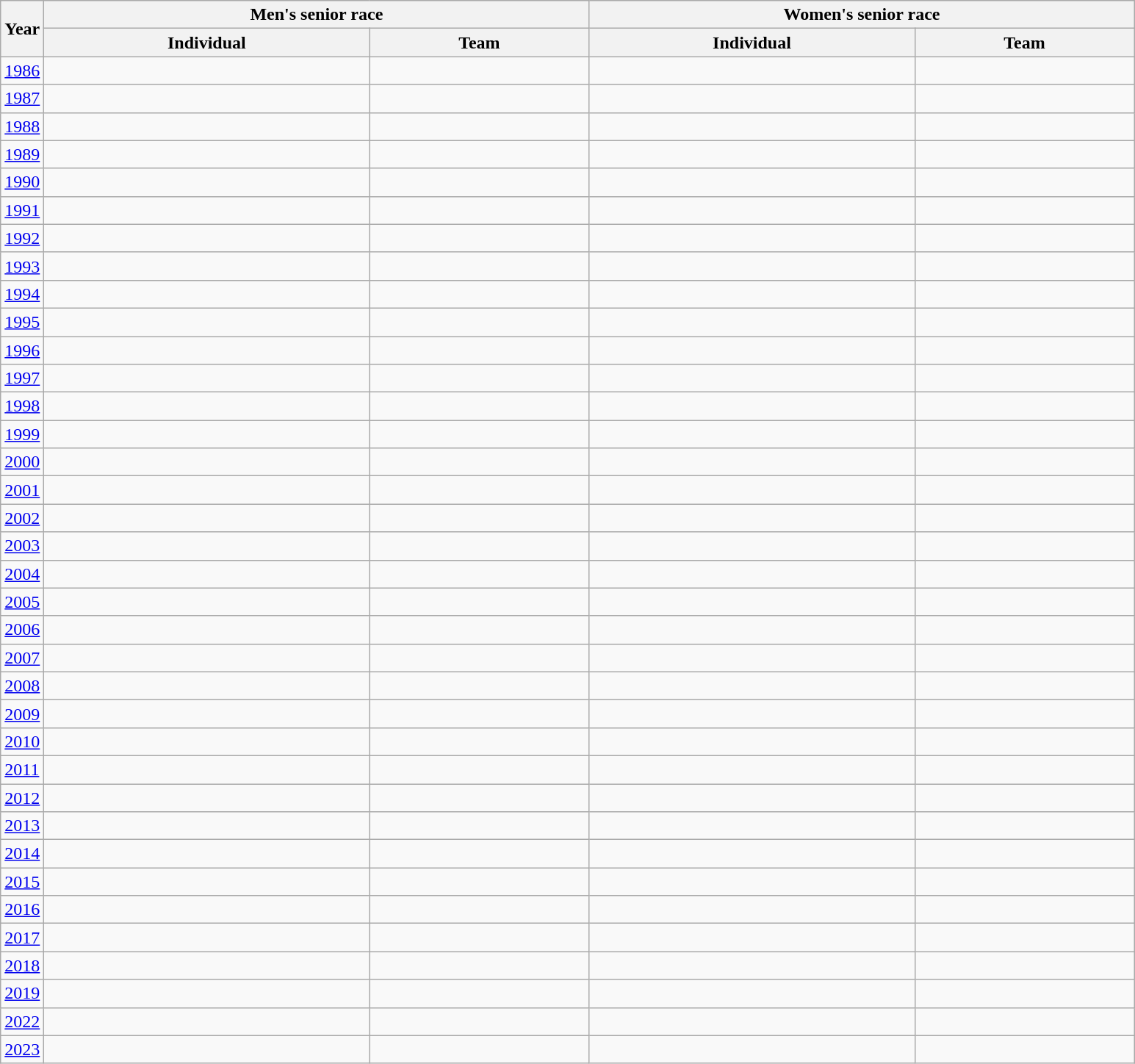<table class="wikitable">
<tr>
<th rowspan=2>Year</th>
<th colspan=2>Men's senior race</th>
<th colspan=2>Women's senior race</th>
</tr>
<tr>
<th style="width: 18em">Individual</th>
<th style="width: 12em">Team</th>
<th style="width: 18em">Individual</th>
<th style="width: 12em">Team</th>
</tr>
<tr>
<td><a href='#'>1986</a></td>
<td></td>
<td></td>
<td></td>
<td></td>
</tr>
<tr>
<td><a href='#'>1987</a></td>
<td></td>
<td></td>
<td></td>
<td></td>
</tr>
<tr>
<td><a href='#'>1988</a></td>
<td></td>
<td></td>
<td></td>
<td></td>
</tr>
<tr>
<td><a href='#'>1989</a></td>
<td></td>
<td></td>
<td></td>
<td></td>
</tr>
<tr>
<td><a href='#'>1990</a></td>
<td></td>
<td></td>
<td></td>
<td></td>
</tr>
<tr>
<td><a href='#'>1991</a></td>
<td></td>
<td></td>
<td></td>
<td></td>
</tr>
<tr>
<td><a href='#'>1992</a></td>
<td></td>
<td></td>
<td></td>
<td></td>
</tr>
<tr>
<td><a href='#'>1993</a></td>
<td></td>
<td></td>
<td></td>
<td></td>
</tr>
<tr>
<td><a href='#'>1994</a></td>
<td></td>
<td></td>
<td></td>
<td></td>
</tr>
<tr>
<td><a href='#'>1995</a></td>
<td></td>
<td></td>
<td></td>
<td></td>
</tr>
<tr>
<td><a href='#'>1996</a></td>
<td></td>
<td></td>
<td></td>
<td></td>
</tr>
<tr>
<td><a href='#'>1997</a></td>
<td></td>
<td></td>
<td></td>
<td></td>
</tr>
<tr>
<td><a href='#'>1998</a></td>
<td></td>
<td></td>
<td></td>
<td></td>
</tr>
<tr>
<td><a href='#'>1999</a></td>
<td></td>
<td></td>
<td></td>
<td></td>
</tr>
<tr>
<td><a href='#'>2000</a></td>
<td></td>
<td></td>
<td></td>
<td></td>
</tr>
<tr>
<td><a href='#'>2001</a></td>
<td></td>
<td></td>
<td></td>
<td></td>
</tr>
<tr>
<td><a href='#'>2002</a></td>
<td></td>
<td></td>
<td></td>
<td></td>
</tr>
<tr>
<td><a href='#'>2003</a></td>
<td></td>
<td></td>
<td></td>
<td></td>
</tr>
<tr>
<td><a href='#'>2004</a></td>
<td></td>
<td></td>
<td></td>
<td></td>
</tr>
<tr>
<td><a href='#'>2005</a></td>
<td></td>
<td></td>
<td></td>
<td></td>
</tr>
<tr>
<td><a href='#'>2006</a></td>
<td></td>
<td></td>
<td></td>
<td></td>
</tr>
<tr>
<td><a href='#'>2007</a></td>
<td></td>
<td></td>
<td></td>
<td></td>
</tr>
<tr>
<td><a href='#'>2008</a></td>
<td></td>
<td></td>
<td></td>
<td></td>
</tr>
<tr>
<td><a href='#'>2009</a></td>
<td></td>
<td></td>
<td></td>
<td></td>
</tr>
<tr>
<td><a href='#'>2010</a></td>
<td></td>
<td></td>
<td></td>
<td></td>
</tr>
<tr>
<td><a href='#'>2011</a></td>
<td></td>
<td></td>
<td></td>
<td></td>
</tr>
<tr>
<td><a href='#'>2012</a></td>
<td></td>
<td></td>
<td></td>
<td></td>
</tr>
<tr>
<td><a href='#'>2013</a></td>
<td></td>
<td></td>
<td></td>
<td></td>
</tr>
<tr>
<td><a href='#'>2014</a></td>
<td></td>
<td></td>
<td></td>
<td></td>
</tr>
<tr>
<td><a href='#'>2015</a></td>
<td></td>
<td></td>
<td></td>
<td></td>
</tr>
<tr>
<td><a href='#'>2016</a></td>
<td></td>
<td></td>
<td></td>
<td></td>
</tr>
<tr>
<td><a href='#'>2017</a></td>
<td></td>
<td></td>
<td></td>
<td></td>
</tr>
<tr>
<td><a href='#'>2018</a></td>
<td></td>
<td></td>
<td></td>
<td></td>
</tr>
<tr>
<td><a href='#'>2019</a></td>
<td></td>
<td></td>
<td></td>
<td></td>
</tr>
<tr>
<td><a href='#'>2022</a></td>
<td></td>
<td></td>
<td></td>
<td></td>
</tr>
<tr>
<td><a href='#'>2023</a></td>
<td></td>
<td></td>
<td></td>
<td></td>
</tr>
</table>
